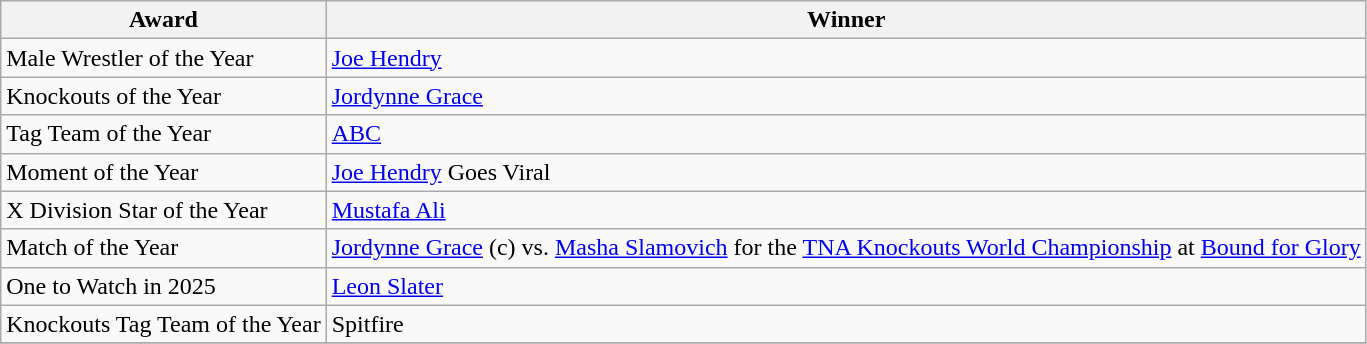<table class="wikitable">
<tr>
<th>Award</th>
<th>Winner</th>
</tr>
<tr>
<td>Male Wrestler of the Year</td>
<td><a href='#'>Joe Hendry</a></td>
</tr>
<tr>
<td>Knockouts of the Year</td>
<td><a href='#'>Jordynne Grace</a></td>
</tr>
<tr>
<td>Tag Team of the Year</td>
<td><a href='#'>ABC</a><br></td>
</tr>
<tr>
<td>Moment of the Year</td>
<td><a href='#'>Joe Hendry</a> Goes Viral</td>
</tr>
<tr>
<td>X Division Star of the Year</td>
<td><a href='#'>Mustafa Ali</a></td>
</tr>
<tr>
<td>Match of the Year</td>
<td><a href='#'>Jordynne Grace</a> (c) vs. <a href='#'>Masha Slamovich</a> for the <a href='#'>TNA Knockouts World Championship</a> at <a href='#'>Bound for Glory</a></td>
</tr>
<tr>
<td>One to Watch in 2025</td>
<td><a href='#'>Leon Slater</a></td>
</tr>
<tr>
<td>Knockouts Tag Team of the Year</td>
<td>Spitfire<br></td>
</tr>
<tr>
</tr>
</table>
